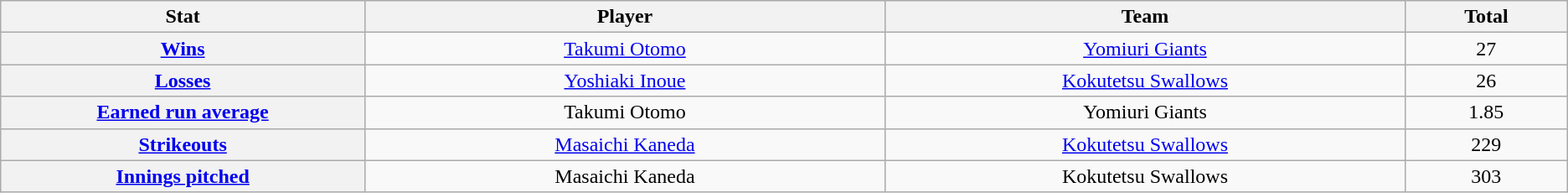<table class="wikitable" style="text-align:center;">
<tr>
<th scope="col" width="7%">Stat</th>
<th scope="col" width="10%">Player</th>
<th scope="col" width="10%">Team</th>
<th scope="col" width="3%">Total</th>
</tr>
<tr>
<th scope="row" style="text-align:center;"><a href='#'>Wins</a></th>
<td><a href='#'>Takumi Otomo</a></td>
<td><a href='#'>Yomiuri Giants</a></td>
<td>27</td>
</tr>
<tr>
<th scope="row" style="text-align:center;"><a href='#'>Losses</a></th>
<td><a href='#'>Yoshiaki Inoue</a></td>
<td><a href='#'>Kokutetsu Swallows</a></td>
<td>26</td>
</tr>
<tr>
<th scope="row" style="text-align:center;"><a href='#'>Earned run average</a></th>
<td>Takumi Otomo</td>
<td>Yomiuri Giants</td>
<td>1.85</td>
</tr>
<tr>
<th scope="row" style="text-align:center;"><a href='#'>Strikeouts</a></th>
<td><a href='#'>Masaichi Kaneda</a></td>
<td><a href='#'>Kokutetsu Swallows</a></td>
<td>229</td>
</tr>
<tr>
<th scope="row" style="text-align:center;"><a href='#'>Innings pitched</a></th>
<td>Masaichi Kaneda</td>
<td>Kokutetsu Swallows</td>
<td>303</td>
</tr>
</table>
